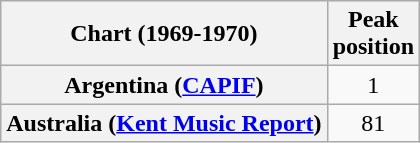<table class="wikitable sortable plainrowheaders" style="text-align:center">
<tr>
<th scope="col">Chart (1969-1970)</th>
<th scope="col">Peak<br> position</th>
</tr>
<tr>
<th scope="row">Argentina (<a href='#'>CAPIF</a>) </th>
<td>1</td>
</tr>
<tr>
<th scope="row">Australia (<a href='#'>Kent Music Report</a>)</th>
<td>81</td>
</tr>
</table>
